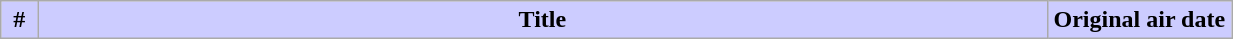<table class="wikitable" width="65%">
<tr>
<th style="background: #CCF" width="3%">#</th>
<th style="background: #CCF">Title</th>
<th style="background: #CCF" width="15%">Original air date<br>































































</th>
</tr>
</table>
